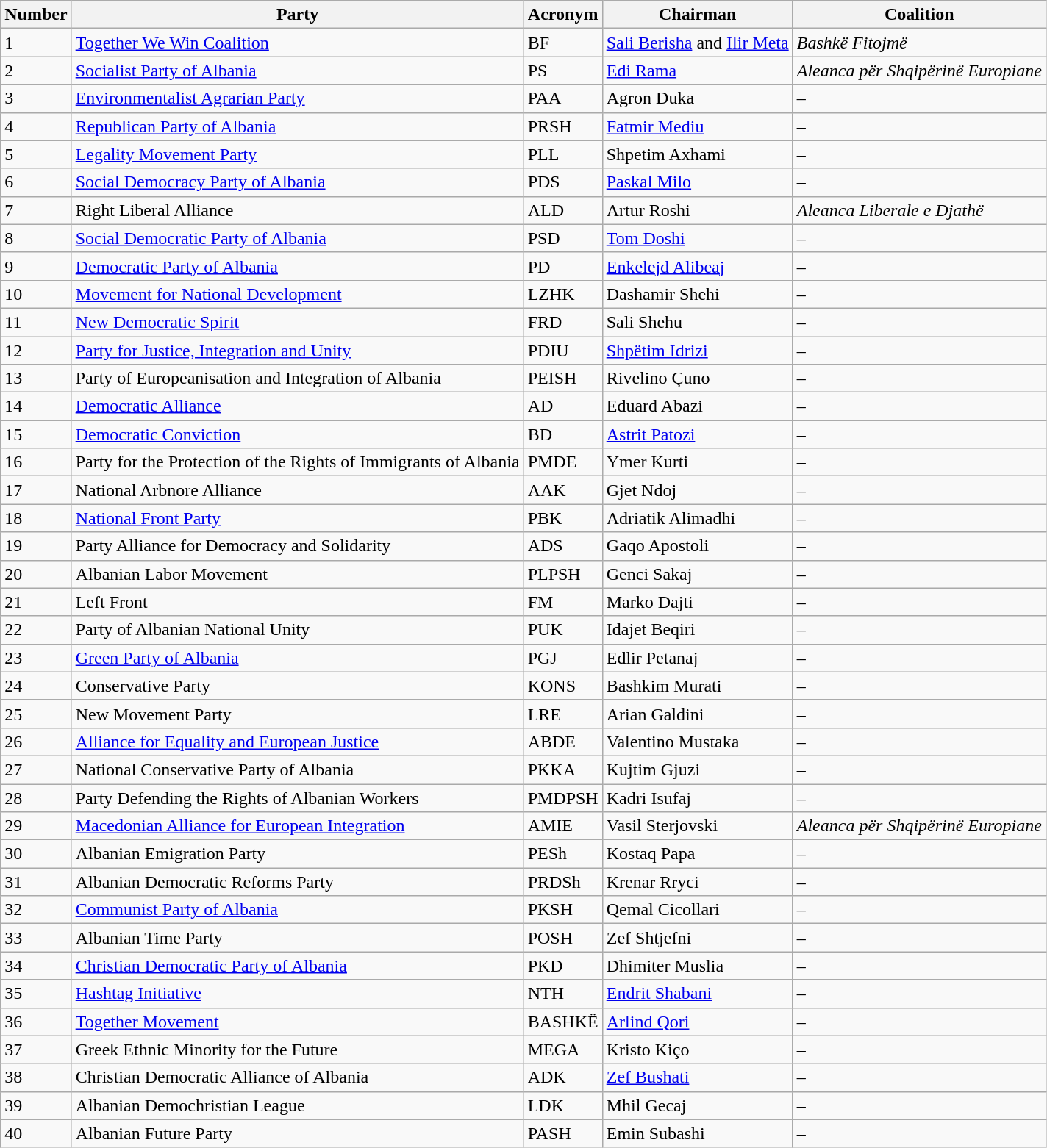<table class="wikitable">
<tr>
<th>Number</th>
<th>Party</th>
<th>Acronym</th>
<th>Chairman</th>
<th>Coalition</th>
</tr>
<tr>
<td>1</td>
<td><a href='#'>Together We Win Coalition</a></td>
<td>BF</td>
<td><a href='#'>Sali Berisha</a> and <a href='#'>Ilir Meta</a></td>
<td><em>Bashkë Fitojmë</em></td>
</tr>
<tr>
<td>2</td>
<td><a href='#'>Socialist Party of Albania</a></td>
<td>PS</td>
<td><a href='#'>Edi Rama</a></td>
<td><em>Aleanca për Shqipërinë Europiane</em></td>
</tr>
<tr>
<td>3</td>
<td><a href='#'>Environmentalist Agrarian Party</a></td>
<td>PAA</td>
<td>Agron Duka</td>
<td>–</td>
</tr>
<tr>
<td>4</td>
<td><a href='#'>Republican Party of Albania</a></td>
<td>PRSH</td>
<td><a href='#'>Fatmir Mediu</a></td>
<td>–</td>
</tr>
<tr>
<td>5</td>
<td><a href='#'>Legality Movement Party</a></td>
<td>PLL</td>
<td>Shpetim Axhami</td>
<td>–</td>
</tr>
<tr>
<td>6</td>
<td><a href='#'>Social Democracy Party of Albania</a></td>
<td>PDS</td>
<td><a href='#'>Paskal Milo</a></td>
<td>–</td>
</tr>
<tr>
<td>7</td>
<td>Right Liberal Alliance</td>
<td>ALD</td>
<td>Artur Roshi</td>
<td><em>Aleanca Liberale e Djathë</em></td>
</tr>
<tr>
<td>8</td>
<td><a href='#'>Social Democratic Party of Albania</a></td>
<td>PSD</td>
<td><a href='#'>Tom Doshi</a></td>
<td>–</td>
</tr>
<tr>
<td>9</td>
<td><a href='#'>Democratic Party of Albania</a></td>
<td>PD</td>
<td><a href='#'>Enkelejd Alibeaj</a></td>
<td>–</td>
</tr>
<tr>
<td>10</td>
<td><a href='#'>Movement for National Development</a></td>
<td>LZHK</td>
<td>Dashamir Shehi</td>
<td>–</td>
</tr>
<tr>
<td>11</td>
<td><a href='#'>New Democratic Spirit</a></td>
<td>FRD</td>
<td>Sali Shehu</td>
<td>–</td>
</tr>
<tr>
<td>12</td>
<td><a href='#'>Party for Justice, Integration and Unity</a></td>
<td>PDIU</td>
<td><a href='#'>Shpëtim Idrizi</a></td>
<td>–</td>
</tr>
<tr>
<td>13</td>
<td>Party of Europeanisation and Integration of Albania</td>
<td>PEISH</td>
<td>Rivelino Çuno</td>
<td>–</td>
</tr>
<tr>
<td>14</td>
<td><a href='#'>Democratic Alliance</a></td>
<td>AD</td>
<td>Eduard Abazi</td>
<td>–</td>
</tr>
<tr>
<td>15</td>
<td><a href='#'>Democratic Conviction</a></td>
<td>BD</td>
<td><a href='#'>Astrit Patozi</a></td>
<td>–</td>
</tr>
<tr>
<td>16</td>
<td>Party for the Protection of the Rights of Immigrants of Albania</td>
<td>PMDE</td>
<td>Ymer Kurti</td>
<td>–</td>
</tr>
<tr>
<td>17</td>
<td>National Arbnore Alliance</td>
<td>AAK</td>
<td>Gjet Ndoj</td>
<td>–</td>
</tr>
<tr>
<td>18</td>
<td><a href='#'>National Front Party</a></td>
<td>PBK</td>
<td>Adriatik Alimadhi</td>
<td>–</td>
</tr>
<tr>
<td>19</td>
<td>Party Alliance for Democracy and Solidarity</td>
<td>ADS</td>
<td>Gaqo Apostoli</td>
<td>–</td>
</tr>
<tr>
<td>20</td>
<td>Albanian Labor Movement</td>
<td>PLPSH</td>
<td>Genci Sakaj</td>
<td>–</td>
</tr>
<tr>
<td>21</td>
<td>Left Front</td>
<td>FM</td>
<td>Marko Dajti</td>
<td>–</td>
</tr>
<tr>
<td>22</td>
<td>Party of Albanian National Unity</td>
<td>PUK</td>
<td>Idajet Beqiri</td>
<td>–</td>
</tr>
<tr>
<td>23</td>
<td><a href='#'>Green Party of Albania</a></td>
<td>PGJ</td>
<td>Edlir Petanaj</td>
<td>–</td>
</tr>
<tr>
<td>24</td>
<td>Conservative Party</td>
<td>KONS</td>
<td>Bashkim Murati</td>
<td>–</td>
</tr>
<tr>
<td>25</td>
<td>New Movement Party</td>
<td>LRE</td>
<td>Arian Galdini</td>
<td>–</td>
</tr>
<tr>
<td>26</td>
<td><a href='#'>Alliance for Equality and European Justice</a></td>
<td>ABDE</td>
<td>Valentino Mustaka</td>
<td>–</td>
</tr>
<tr>
<td>27</td>
<td>National Conservative Party of Albania</td>
<td>PKKA</td>
<td>Kujtim Gjuzi</td>
<td>–</td>
</tr>
<tr>
<td>28</td>
<td>Party Defending the Rights of Albanian Workers</td>
<td>PMDPSH</td>
<td>Kadri Isufaj</td>
<td>–</td>
</tr>
<tr>
<td>29</td>
<td><a href='#'>Macedonian Alliance for European Integration</a></td>
<td>AMIE</td>
<td>Vasil Sterjovski</td>
<td><em>Aleanca për Shqipërinë Europiane</em></td>
</tr>
<tr>
<td>30</td>
<td>Albanian Emigration Party</td>
<td>PESh</td>
<td>Kostaq Papa</td>
<td>–</td>
</tr>
<tr>
<td>31</td>
<td>Albanian Democratic Reforms Party</td>
<td>PRDSh</td>
<td>Krenar Rryci</td>
<td>–</td>
</tr>
<tr>
<td>32</td>
<td><a href='#'>Communist Party of Albania</a></td>
<td>PKSH</td>
<td>Qemal Cicollari</td>
<td>–</td>
</tr>
<tr>
<td>33</td>
<td>Albanian Time Party</td>
<td>POSH</td>
<td>Zef Shtjefni</td>
<td>–</td>
</tr>
<tr>
<td>34</td>
<td><a href='#'>Christian Democratic Party of Albania</a></td>
<td>PKD</td>
<td>Dhimiter Muslia</td>
<td>–</td>
</tr>
<tr>
<td>35</td>
<td><a href='#'>Hashtag Initiative</a></td>
<td>NTH</td>
<td><a href='#'>Endrit Shabani</a></td>
<td>–</td>
</tr>
<tr>
<td>36</td>
<td><a href='#'>Together Movement</a></td>
<td>BASHKË</td>
<td><a href='#'>Arlind Qori</a></td>
<td>–</td>
</tr>
<tr>
<td>37</td>
<td>Greek Ethnic Minority for the Future</td>
<td>MEGA</td>
<td>Kristo Kiço</td>
<td>–</td>
</tr>
<tr>
<td>38</td>
<td>Christian Democratic Alliance of Albania</td>
<td>ADK</td>
<td><a href='#'>Zef Bushati</a></td>
<td>–</td>
</tr>
<tr>
<td>39</td>
<td>Albanian Demochristian League</td>
<td>LDK</td>
<td>Mhil Gecaj</td>
<td>–</td>
</tr>
<tr>
<td>40</td>
<td>Albanian Future Party</td>
<td>PASH</td>
<td>Emin Subashi</td>
<td>–</td>
</tr>
</table>
